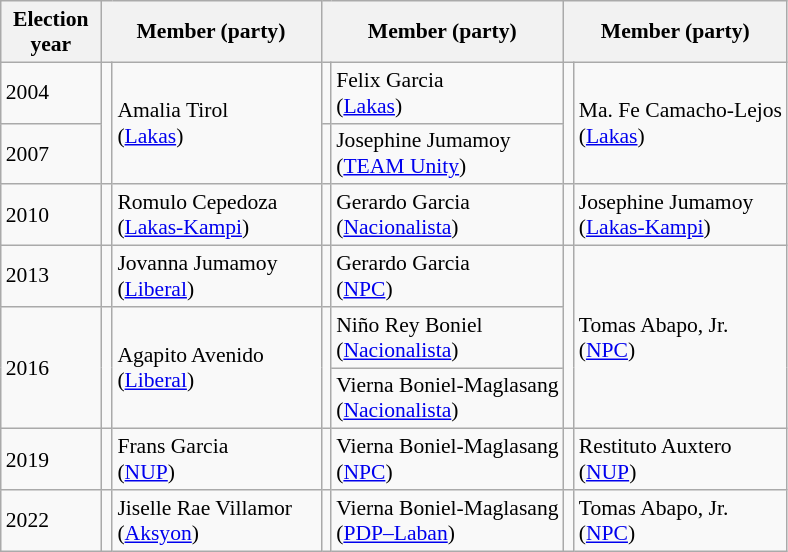<table class=wikitable style="font-size:90%">
<tr>
<th width=60px>Election<br>year</th>
<th colspan=2 width=140px>Member (party)</th>
<th colspan=2 width=140px>Member (party)</th>
<th colspan=2 width=140px>Member (party)</th>
</tr>
<tr>
<td>2004</td>
<td rowspan=2 bgcolor=></td>
<td rowspan=2>Amalia Tirol<br>(<a href='#'>Lakas</a>)</td>
<td bgcolor=></td>
<td>Felix Garcia<br>(<a href='#'>Lakas</a>)</td>
<td rowspan=2 bgcolor=></td>
<td rowspan=2>Ma. Fe Camacho-Lejos<br>(<a href='#'>Lakas</a>)</td>
</tr>
<tr>
<td>2007</td>
<td bgcolor=></td>
<td>Josephine Jumamoy<br>(<a href='#'>TEAM Unity</a>)</td>
</tr>
<tr>
<td>2010</td>
<td bgcolor=></td>
<td>Romulo Cepedoza<br>(<a href='#'>Lakas-Kampi</a>)</td>
<td bgcolor=></td>
<td>Gerardo Garcia<br>(<a href='#'>Nacionalista</a>)</td>
<td bgcolor=></td>
<td>Josephine Jumamoy<br>(<a href='#'>Lakas-Kampi</a>)</td>
</tr>
<tr>
<td>2013</td>
<td bgcolor=></td>
<td>Jovanna Jumamoy<br>(<a href='#'>Liberal</a>)</td>
<td bgcolor=></td>
<td>Gerardo Garcia<br>(<a href='#'>NPC</a>)</td>
<td rowspan=3 bgcolor=></td>
<td rowspan=3>Tomas Abapo, Jr.<br>(<a href='#'>NPC</a>)</td>
</tr>
<tr>
<td rowspan=2>2016</td>
<td rowspan=2 bgcolor=></td>
<td rowspan=2>Agapito Avenido<br>(<a href='#'>Liberal</a>)</td>
<td rowspan=2 bgcolor=></td>
<td>Niño Rey Boniel<br>(<a href='#'>Nacionalista</a>)</td>
</tr>
<tr>
<td>Vierna Boniel-Maglasang<br>(<a href='#'>Nacionalista</a>)</td>
</tr>
<tr>
<td>2019</td>
<td bgcolor=></td>
<td>Frans Garcia<br>(<a href='#'>NUP</a>)</td>
<td bgcolor=></td>
<td>Vierna Boniel-Maglasang<br>(<a href='#'>NPC</a>)</td>
<td bgcolor=></td>
<td>Restituto Auxtero<br>(<a href='#'>NUP</a>)</td>
</tr>
<tr>
<td>2022</td>
<td bgcolor=></td>
<td>Jiselle Rae Villamor<br>(<a href='#'>Aksyon</a>)</td>
<td bgcolor=></td>
<td>Vierna Boniel-Maglasang<br>(<a href='#'>PDP–Laban</a>)</td>
<td bgcolor=></td>
<td>Tomas Abapo, Jr.<br>(<a href='#'>NPC</a>)</td>
</tr>
</table>
